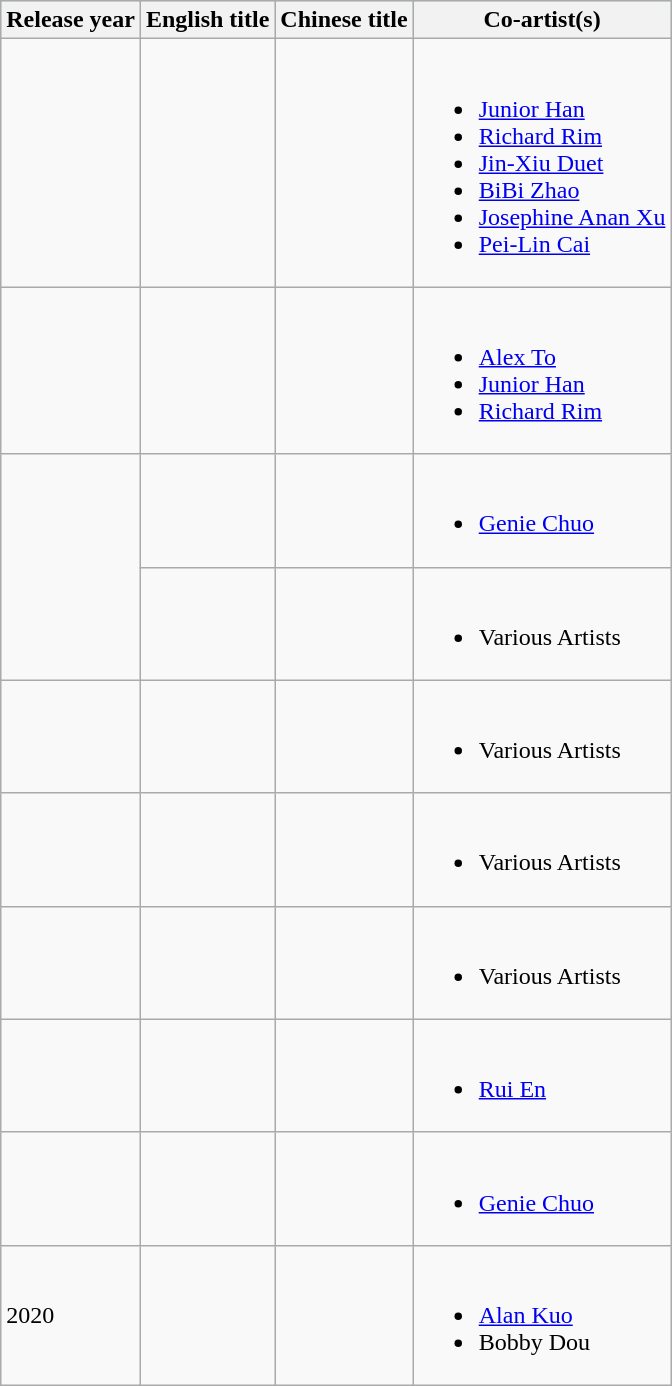<table class="wikitable">
<tr style="background:#AFEEEE; color:black" align=center>
<th>Release year</th>
<th>English title</th>
<th>Chinese title</th>
<th>Co-artist(s)</th>
</tr>
<tr>
<td></td>
<td></td>
<td></td>
<td><br><ul><li><a href='#'>Junior Han</a></li><li><a href='#'>Richard Rim</a></li><li><a href='#'>Jin-Xiu Duet</a></li><li><a href='#'>BiBi Zhao</a></li><li><a href='#'>Josephine Anan Xu</a></li><li><a href='#'>Pei-Lin Cai</a></li></ul></td>
</tr>
<tr>
<td></td>
<td></td>
<td></td>
<td><br><ul><li><a href='#'>Alex To</a></li><li><a href='#'>Junior Han</a></li><li><a href='#'>Richard Rim</a></li></ul></td>
</tr>
<tr>
<td rowspan="2"></td>
<td></td>
<td></td>
<td><br><ul><li><a href='#'>Genie Chuo</a></li></ul></td>
</tr>
<tr>
<td></td>
<td></td>
<td><br><ul><li>Various Artists</li></ul></td>
</tr>
<tr>
<td></td>
<td></td>
<td></td>
<td><br><ul><li>Various Artists</li></ul></td>
</tr>
<tr>
<td></td>
<td></td>
<td></td>
<td><br><ul><li>Various Artists</li></ul></td>
</tr>
<tr>
<td></td>
<td></td>
<td></td>
<td><br><ul><li>Various Artists</li></ul></td>
</tr>
<tr>
<td></td>
<td></td>
<td></td>
<td><br><ul><li><a href='#'>Rui En</a></li></ul></td>
</tr>
<tr>
<td></td>
<td></td>
<td></td>
<td><br><ul><li><a href='#'>Genie Chuo</a></li></ul></td>
</tr>
<tr>
<td>2020</td>
<td></td>
<td></td>
<td><br><ul><li><a href='#'>Alan Kuo</a></li><li>Bobby Dou</li></ul></td>
</tr>
</table>
